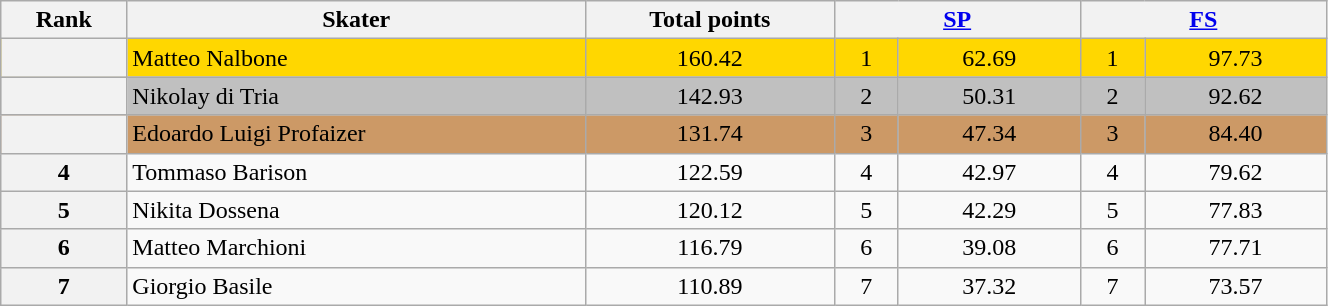<table class="wikitable sortable" style="text-align:center;" width="70%">
<tr>
<th scope="col">Rank</th>
<th scope="col">Skater</th>
<th scope="col">Total points</th>
<th scope="col" colspan="2" width="80px"><a href='#'>SP</a></th>
<th scope="col" colspan="2" width="80px"><a href='#'>FS</a></th>
</tr>
<tr bgcolor="gold">
<th scope="row"></th>
<td align="left">Matteo Nalbone</td>
<td>160.42</td>
<td>1</td>
<td>62.69</td>
<td>1</td>
<td>97.73</td>
</tr>
<tr bgcolor="silver">
<th scope="row"></th>
<td align="left">Nikolay di Tria</td>
<td>142.93</td>
<td>2</td>
<td>50.31</td>
<td>2</td>
<td>92.62</td>
</tr>
<tr bgcolor="cc9966">
<th scope="row"></th>
<td align="left">Edoardo Luigi Profaizer</td>
<td>131.74</td>
<td>3</td>
<td>47.34</td>
<td>3</td>
<td>84.40</td>
</tr>
<tr>
<th scope="row">4</th>
<td align="left">Tommaso Barison</td>
<td>122.59</td>
<td>4</td>
<td>42.97</td>
<td>4</td>
<td>79.62</td>
</tr>
<tr>
<th scope="row">5</th>
<td align="left">Nikita Dossena</td>
<td>120.12</td>
<td>5</td>
<td>42.29</td>
<td>5</td>
<td>77.83</td>
</tr>
<tr>
<th scope="row">6</th>
<td align="left">Matteo Marchioni</td>
<td>116.79</td>
<td>6</td>
<td>39.08</td>
<td>6</td>
<td>77.71</td>
</tr>
<tr>
<th scope="row">7</th>
<td align="left">Giorgio Basile</td>
<td>110.89</td>
<td>7</td>
<td>37.32</td>
<td>7</td>
<td>73.57</td>
</tr>
</table>
